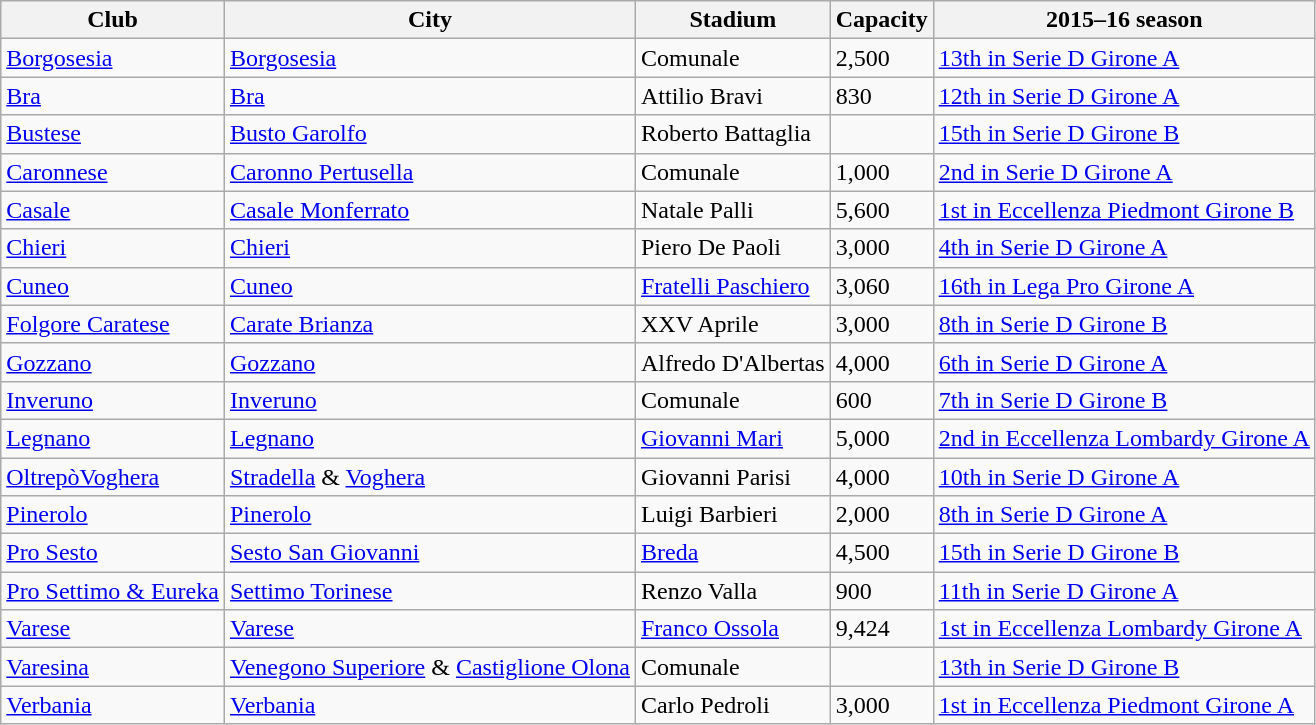<table class="wikitable sortable">
<tr>
<th>Club</th>
<th>City</th>
<th>Stadium</th>
<th>Capacity</th>
<th>2015–16 season</th>
</tr>
<tr>
<td><a href='#'>Borgosesia</a></td>
<td><a href='#'>Borgosesia</a></td>
<td>Comunale</td>
<td>2,500</td>
<td><a href='#'>13th in Serie D Girone A</a></td>
</tr>
<tr>
<td><a href='#'>Bra</a></td>
<td><a href='#'>Bra</a></td>
<td>Attilio Bravi</td>
<td>830</td>
<td><a href='#'>12th in Serie D Girone A</a></td>
</tr>
<tr>
<td><a href='#'>Bustese</a></td>
<td><a href='#'>Busto Garolfo</a></td>
<td>Roberto Battaglia</td>
<td></td>
<td><a href='#'>15th in Serie D Girone B</a></td>
</tr>
<tr>
<td><a href='#'>Caronnese</a></td>
<td><a href='#'>Caronno Pertusella</a></td>
<td>Comunale</td>
<td>1,000</td>
<td><a href='#'>2nd in Serie D Girone A</a></td>
</tr>
<tr>
<td><a href='#'>Casale</a></td>
<td><a href='#'>Casale Monferrato</a></td>
<td>Natale Palli</td>
<td>5,600</td>
<td><a href='#'>1st in Eccellenza Piedmont Girone B</a></td>
</tr>
<tr>
<td><a href='#'>Chieri</a></td>
<td><a href='#'>Chieri</a></td>
<td>Piero De Paoli</td>
<td>3,000</td>
<td><a href='#'>4th in Serie D Girone A</a></td>
</tr>
<tr>
<td><a href='#'>Cuneo</a></td>
<td><a href='#'>Cuneo</a></td>
<td><a href='#'>Fratelli Paschiero</a></td>
<td>3,060</td>
<td><a href='#'>16th in Lega Pro Girone A</a></td>
</tr>
<tr>
<td><a href='#'>Folgore Caratese</a></td>
<td><a href='#'>Carate Brianza</a></td>
<td>XXV Aprile</td>
<td>3,000</td>
<td><a href='#'>8th in Serie D Girone B</a></td>
</tr>
<tr>
<td><a href='#'>Gozzano</a></td>
<td><a href='#'>Gozzano</a></td>
<td>Alfredo D'Albertas</td>
<td>4,000</td>
<td><a href='#'>6th in Serie D Girone A</a></td>
</tr>
<tr>
<td><a href='#'>Inveruno</a></td>
<td><a href='#'>Inveruno</a></td>
<td>Comunale</td>
<td>600</td>
<td><a href='#'>7th in Serie D Girone B</a></td>
</tr>
<tr>
<td><a href='#'>Legnano</a></td>
<td><a href='#'>Legnano</a></td>
<td><a href='#'>Giovanni Mari</a></td>
<td>5,000</td>
<td><a href='#'>2nd in Eccellenza Lombardy Girone A</a></td>
</tr>
<tr>
<td><a href='#'>OltrepòVoghera</a></td>
<td><a href='#'>Stradella</a> & <a href='#'>Voghera</a></td>
<td>Giovanni Parisi</td>
<td>4,000</td>
<td><a href='#'>10th in Serie D Girone A</a></td>
</tr>
<tr>
<td><a href='#'>Pinerolo</a></td>
<td><a href='#'>Pinerolo</a></td>
<td>Luigi Barbieri</td>
<td>2,000</td>
<td><a href='#'>8th in Serie D Girone A</a></td>
</tr>
<tr>
<td><a href='#'>Pro Sesto</a></td>
<td><a href='#'>Sesto San Giovanni</a></td>
<td><a href='#'>Breda</a></td>
<td>4,500</td>
<td><a href='#'>15th in Serie D Girone B</a></td>
</tr>
<tr>
<td><a href='#'>Pro Settimo & Eureka</a></td>
<td><a href='#'>Settimo Torinese</a></td>
<td>Renzo Valla</td>
<td>900</td>
<td><a href='#'>11th in Serie D Girone A</a></td>
</tr>
<tr>
<td><a href='#'>Varese</a></td>
<td><a href='#'>Varese</a></td>
<td><a href='#'>Franco Ossola</a></td>
<td>9,424</td>
<td><a href='#'>1st in Eccellenza Lombardy Girone A</a></td>
</tr>
<tr>
<td><a href='#'>Varesina</a></td>
<td><a href='#'>Venegono Superiore</a> & <a href='#'>Castiglione Olona</a></td>
<td>Comunale</td>
<td></td>
<td><a href='#'>13th in Serie D Girone B</a></td>
</tr>
<tr>
<td><a href='#'>Verbania</a></td>
<td><a href='#'>Verbania</a></td>
<td>Carlo Pedroli</td>
<td>3,000</td>
<td><a href='#'>1st in Eccellenza Piedmont Girone A</a></td>
</tr>
</table>
